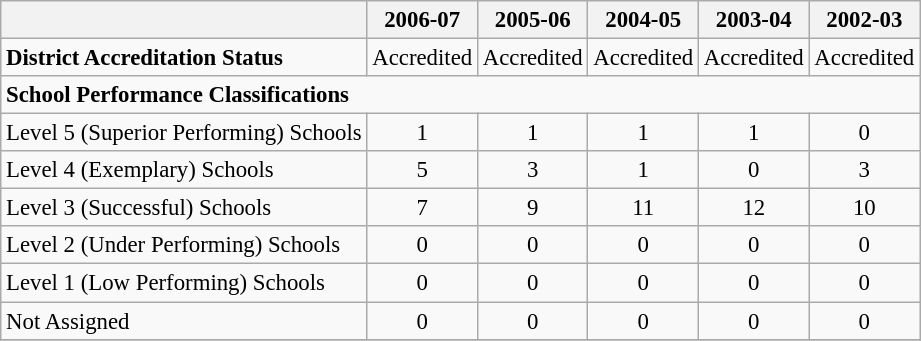<table class="wikitable" style="font-size: 95%;">
<tr>
<th></th>
<th>2006-07</th>
<th>2005-06</th>
<th>2004-05</th>
<th>2003-04</th>
<th>2002-03</th>
</tr>
<tr>
<td align="left"><strong>District Accreditation Status</strong></td>
<td align="center">Accredited</td>
<td align="center">Accredited</td>
<td align="center">Accredited</td>
<td align="center">Accredited</td>
<td align="center">Accredited</td>
</tr>
<tr>
<td align="left" colspan="6"><strong>School Performance Classifications</strong></td>
</tr>
<tr>
<td align="left">Level 5 (Superior Performing) Schools</td>
<td align="center">1</td>
<td align="center">1</td>
<td align="center">1</td>
<td align="center">1</td>
<td align="center">0</td>
</tr>
<tr>
<td align="left">Level 4 (Exemplary) Schools</td>
<td align="center">5</td>
<td align="center">3</td>
<td align="center">1</td>
<td align="center">0</td>
<td align="center">3</td>
</tr>
<tr>
<td align="left">Level 3 (Successful) Schools</td>
<td align="center">7</td>
<td align="center">9</td>
<td align="center">11</td>
<td align="center">12</td>
<td align="center">10</td>
</tr>
<tr>
<td align="left">Level 2 (Under Performing) Schools</td>
<td align="center">0</td>
<td align="center">0</td>
<td align="center">0</td>
<td align="center">0</td>
<td align="center">0</td>
</tr>
<tr>
<td align="left">Level 1 (Low Performing) Schools</td>
<td align="center">0</td>
<td align="center">0</td>
<td align="center">0</td>
<td align="center">0</td>
<td align="center">0</td>
</tr>
<tr>
<td align="left">Not Assigned</td>
<td align="center">0</td>
<td align="center">0</td>
<td align="center">0</td>
<td align="center">0</td>
<td align="center">0</td>
</tr>
<tr>
</tr>
</table>
